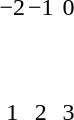<table align="center" border=0 cellpadding=0>
<tr valign="center">
<td></td>
<td align="center">    </td>
<td align="center">    </td>
<td align="center">    </td>
<td></td>
</tr>
<tr valign="top" style="height:3em">
<td></td>
<td align="center">−2</td>
<td align="center">−1</td>
<td align="center">0</td>
<td></td>
</tr>
<tr valign="center">
<td></td>
<td align="center">    </td>
<td align="center">    </td>
<td align="center">    </td>
<td></td>
</tr>
<tr valign="top">
<td></td>
<td align="center">1</td>
<td align="center">2</td>
<td align="center">3</td>
<td></td>
</tr>
</table>
